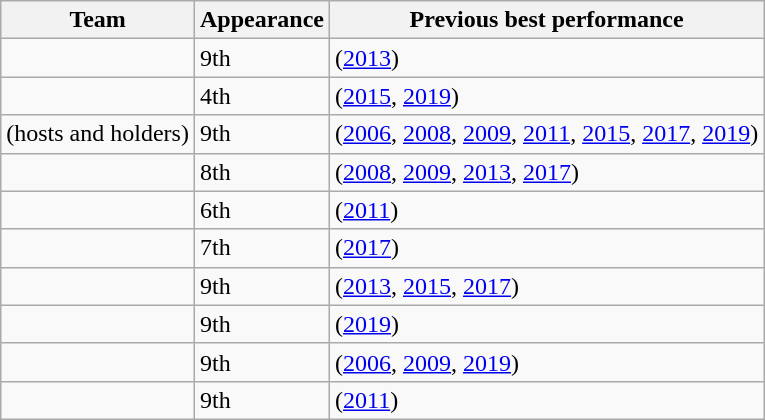<table class="wikitable sortable" style="text-align: left;">
<tr>
<th>Team</th>
<th data-sort-type="number">Appearance</th>
<th>Previous best performance</th>
</tr>
<tr>
<td></td>
<td>9th</td>
<td> (<a href='#'>2013</a>)</td>
</tr>
<tr>
<td></td>
<td>4th</td>
<td> (<a href='#'>2015</a>, <a href='#'>2019</a>)</td>
</tr>
<tr>
<td> (hosts and holders)</td>
<td>9th</td>
<td> (<a href='#'>2006</a>, <a href='#'>2008</a>, <a href='#'>2009</a>, <a href='#'>2011</a>, <a href='#'>2015</a>, <a href='#'>2017</a>, <a href='#'>2019</a>)</td>
</tr>
<tr>
<td></td>
<td>8th</td>
<td> (<a href='#'>2008</a>, <a href='#'>2009</a>, <a href='#'>2013</a>, <a href='#'>2017</a>)</td>
</tr>
<tr>
<td></td>
<td>6th</td>
<td> (<a href='#'>2011</a>)</td>
</tr>
<tr>
<td></td>
<td>7th</td>
<td> (<a href='#'>2017</a>)</td>
</tr>
<tr>
<td></td>
<td>9th</td>
<td> (<a href='#'>2013</a>, <a href='#'>2015</a>, <a href='#'>2017</a>)</td>
</tr>
<tr>
<td></td>
<td>9th</td>
<td> (<a href='#'>2019</a>)</td>
</tr>
<tr>
<td></td>
<td>9th</td>
<td> (<a href='#'>2006</a>, <a href='#'>2009</a>, <a href='#'>2019</a>)</td>
</tr>
<tr>
<td></td>
<td>9th</td>
<td> (<a href='#'>2011</a>)</td>
</tr>
</table>
